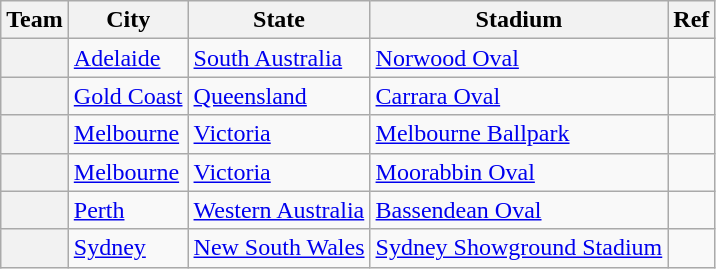<table class="wikitable sortable plainrowheaders" style="font-size:100%;">
<tr>
<th scope="col">Team</th>
<th scope="col">City</th>
<th scope="col">State</th>
<th scope="col">Stadium</th>
<th scope="col" class="unsortable">Ref</th>
</tr>
<tr>
<th scope="row"></th>
<td><a href='#'>Adelaide</a></td>
<td><a href='#'>South Australia</a></td>
<td><a href='#'>Norwood Oval</a></td>
<td></td>
</tr>
<tr>
<th scope="row"></th>
<td><a href='#'>Gold Coast</a></td>
<td><a href='#'>Queensland</a></td>
<td><a href='#'>Carrara Oval</a></td>
<td></td>
</tr>
<tr>
<th scope="row"></th>
<td><a href='#'>Melbourne</a></td>
<td><a href='#'>Victoria</a></td>
<td><a href='#'>Melbourne Ballpark</a></td>
<td></td>
</tr>
<tr>
<th scope="row"></th>
<td><a href='#'>Melbourne</a></td>
<td><a href='#'>Victoria</a></td>
<td><a href='#'>Moorabbin Oval</a></td>
<td></td>
</tr>
<tr>
<th scope="row"></th>
<td><a href='#'>Perth</a></td>
<td><a href='#'>Western Australia</a></td>
<td><a href='#'>Bassendean Oval</a></td>
<td></td>
</tr>
<tr>
<th scope="row"></th>
<td><a href='#'>Sydney</a></td>
<td><a href='#'>New South Wales</a></td>
<td><a href='#'>Sydney Showground Stadium</a></td>
<td></td>
</tr>
</table>
